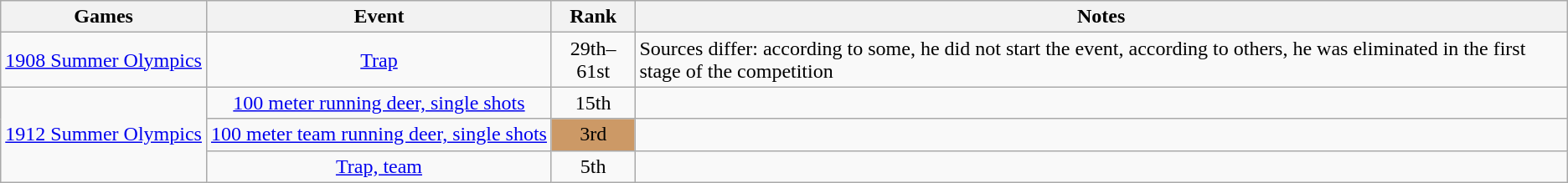<table class="wikitable" style=" text-align:center;">
<tr>
<th>Games</th>
<th>Event</th>
<th>Rank</th>
<th>Notes</th>
</tr>
<tr>
<td style="white-space: nowrap;"><a href='#'>1908 Summer Olympics</a></td>
<td><a href='#'>Trap</a></td>
<td>29th–61st</td>
<td align=left>Sources differ: according to some, he did not start the event, according to others, he was eliminated in the first stage of the competition</td>
</tr>
<tr>
<td rowspan=3><a href='#'>1912 Summer Olympics</a></td>
<td><a href='#'>100 meter running deer, single shots</a></td>
<td>15th</td>
<td align=left></td>
</tr>
<tr>
<td style="white-space: nowrap;"><a href='#'>100 meter team running deer, single shots</a></td>
<td style=background-color:#cc9966>3rd</td>
<td align=left></td>
</tr>
<tr>
<td><a href='#'>Trap, team</a></td>
<td>5th</td>
<td align=left></td>
</tr>
</table>
